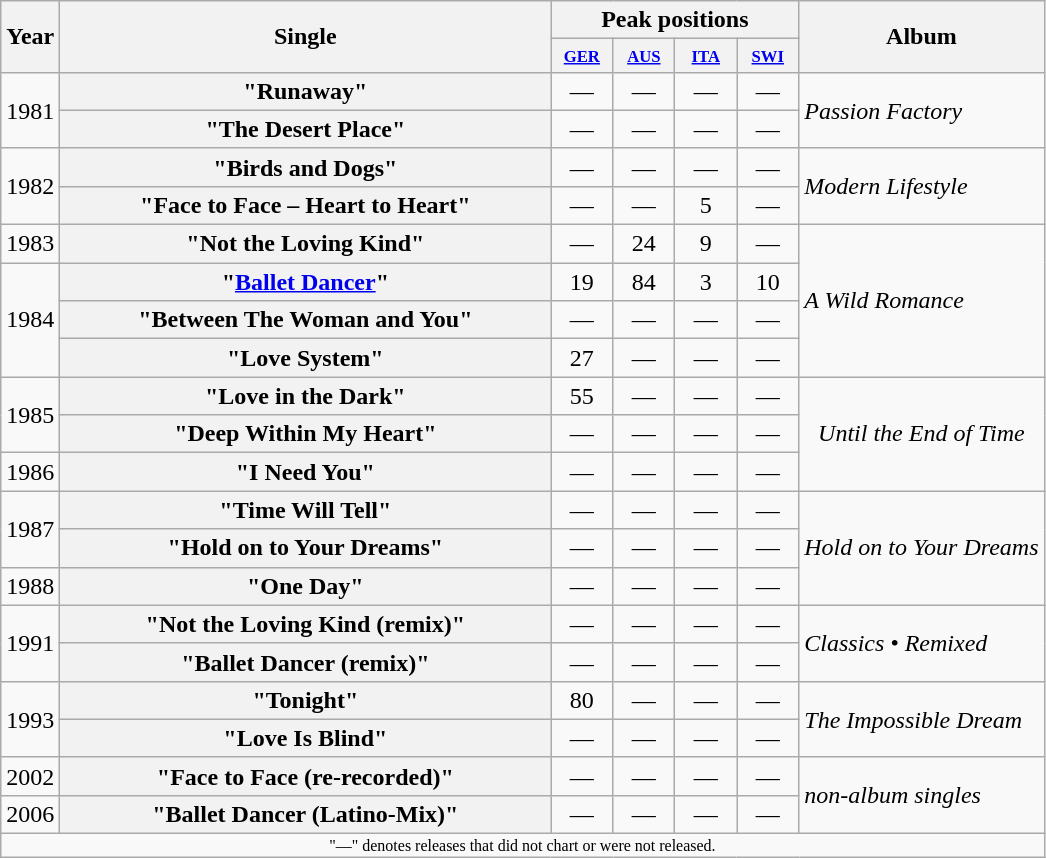<table class="wikitable plainrowheaders" style="text-align:center;">
<tr>
<th rowspan="2">Year</th>
<th rowspan="2" style="width:20em;">Single</th>
<th colspan="4">Peak positions</th>
<th rowspan="2">Album</th>
</tr>
<tr style="font-size:smaller;">
<th style="width:35px;"><small><a href='#'>GER</a></small><br></th>
<th style="width:35px;"><small><a href='#'>AUS</a></small><br></th>
<th style="width:35px;"><small><a href='#'>ITA</a></small><br></th>
<th style="width:35px;"><small><a href='#'>SWI</a></small><br></th>
</tr>
<tr>
<td rowspan="2">1981</td>
<th scope="row">"Runaway"</th>
<td>—</td>
<td>—</td>
<td>—</td>
<td>—</td>
<td style="text-align:left;" rowspan="2"><em>Passion Factory</em></td>
</tr>
<tr>
<th scope="row">"The Desert Place"</th>
<td>—</td>
<td>—</td>
<td>—</td>
<td>—</td>
</tr>
<tr>
<td rowspan="2">1982</td>
<th scope="row">"Birds and Dogs"</th>
<td>—</td>
<td>—</td>
<td>—</td>
<td>—</td>
<td style="text-align:left;" rowspan="2"><em>Modern Lifestyle</em></td>
</tr>
<tr>
<th scope="row">"Face to Face – Heart to Heart"</th>
<td>—</td>
<td>—</td>
<td>5</td>
<td>—</td>
</tr>
<tr>
<td rowspan="1">1983</td>
<th scope="row">"Not the Loving Kind"</th>
<td>—</td>
<td>24</td>
<td>9</td>
<td>—</td>
<td rowspan="4" style="text-align:left;"><em>A Wild Romance</em></td>
</tr>
<tr>
<td rowspan="3">1984</td>
<th scope="row">"<a href='#'>Ballet Dancer</a>"</th>
<td>19</td>
<td>84</td>
<td>3</td>
<td>10</td>
</tr>
<tr>
<th scope="row">"Between The Woman and You"</th>
<td>—</td>
<td>—</td>
<td>—</td>
<td>—</td>
</tr>
<tr>
<th scope="row">"Love System"</th>
<td>27</td>
<td>—</td>
<td>—</td>
<td>—</td>
</tr>
<tr>
<td rowspan="2">1985</td>
<th scope="row">"Love in the Dark"</th>
<td>55</td>
<td>—</td>
<td>—</td>
<td>—</td>
<td rowspan="3"><em>Until the End of Time</em></td>
</tr>
<tr>
<th scope="row">"Deep Within My Heart"</th>
<td>—</td>
<td>—</td>
<td>—</td>
<td>—</td>
</tr>
<tr>
<td rowspan="1">1986</td>
<th scope="row">"I Need You"</th>
<td>—</td>
<td>—</td>
<td>—</td>
<td>—</td>
</tr>
<tr>
<td rowspan="2">1987</td>
<th scope="row">"Time Will Tell"</th>
<td>—</td>
<td>—</td>
<td>—</td>
<td>—</td>
<td style="text-align:left;" rowspan="3"><em>Hold on to Your Dreams</em></td>
</tr>
<tr>
<th scope="row">"Hold on to Your Dreams"</th>
<td>—</td>
<td>—</td>
<td>—</td>
<td>—</td>
</tr>
<tr>
<td rowspan="1">1988</td>
<th scope="row">"One Day"</th>
<td>—</td>
<td>—</td>
<td>—</td>
<td>—</td>
</tr>
<tr>
<td rowspan="2">1991</td>
<th scope="row">"Not the Loving Kind (remix)"</th>
<td>—</td>
<td>—</td>
<td>—</td>
<td>—</td>
<td style="text-align:left;" rowspan="2"><em>Classics • Remixed</em></td>
</tr>
<tr>
<th scope="row">"Ballet Dancer (remix)"</th>
<td>—</td>
<td>—</td>
<td>—</td>
<td>—</td>
</tr>
<tr>
<td rowspan="2">1993</td>
<th scope="row">"Tonight"</th>
<td>80</td>
<td>—</td>
<td>—</td>
<td>—</td>
<td style="text-align:left;" rowspan="2"><em>The Impossible Dream</em></td>
</tr>
<tr>
<th scope="row">"Love Is Blind"</th>
<td>—</td>
<td>—</td>
<td>—</td>
<td>—</td>
</tr>
<tr>
<td rowspan="1">2002</td>
<th scope="row">"Face to Face (re-recorded)"</th>
<td>—</td>
<td>—</td>
<td>—</td>
<td>—</td>
<td style="text-align:left;" rowspan="2"><em>non-album singles</em></td>
</tr>
<tr>
<td rowspan="1">2006</td>
<th scope="row">"Ballet Dancer (Latino-Mix)"</th>
<td>—</td>
<td>—</td>
<td>—</td>
<td>—</td>
</tr>
<tr>
<td colspan="8" style="text-align:center; font-size:8pt;">"—" denotes releases that did not chart or were not released.</td>
</tr>
</table>
